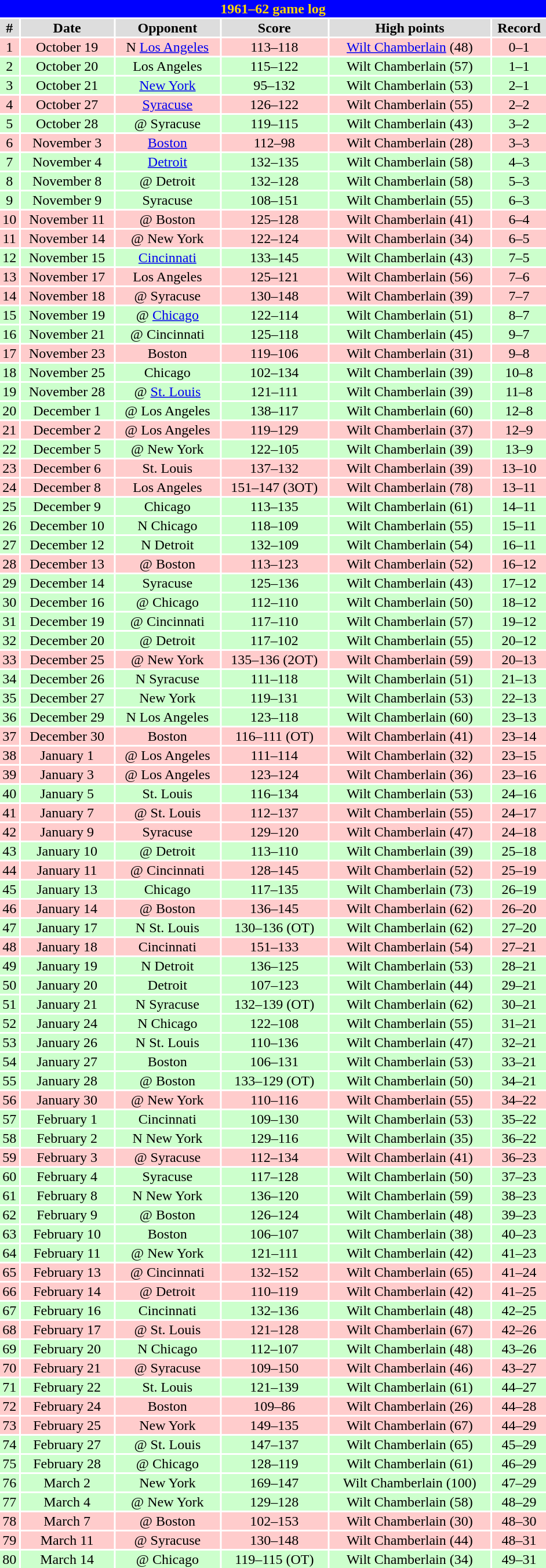<table class="toccolours collapsible" width=50% style="clear:both; margin:1.5em auto; text-align:center">
<tr>
<th colspan=11 style="background:#0000FF; color:#FFD700;">1961–62 game log</th>
</tr>
<tr align="center" bgcolor="#dddddd">
<td><strong>#</strong></td>
<td><strong>Date</strong></td>
<td><strong>Opponent</strong></td>
<td><strong>Score</strong></td>
<td><strong>High points</strong></td>
<td><strong>Record</strong></td>
</tr>
<tr align="center" bgcolor="#ffcccc">
<td>1</td>
<td>October 19</td>
<td>N <a href='#'>Los Angeles</a></td>
<td>113–118</td>
<td><a href='#'>Wilt Chamberlain</a> (48)</td>
<td>0–1</td>
</tr>
<tr align="center" bgcolor="#ccffcc">
<td>2</td>
<td>October 20</td>
<td>Los Angeles</td>
<td>115–122</td>
<td>Wilt Chamberlain (57)</td>
<td>1–1</td>
</tr>
<tr align="center" bgcolor="#ccffcc">
<td>3</td>
<td>October 21</td>
<td><a href='#'>New York</a></td>
<td>95–132</td>
<td>Wilt Chamberlain (53)</td>
<td>2–1</td>
</tr>
<tr align="center" bgcolor="#ffcccc">
<td>4</td>
<td>October 27</td>
<td><a href='#'>Syracuse</a></td>
<td>126–122</td>
<td>Wilt Chamberlain (55)</td>
<td>2–2</td>
</tr>
<tr align="center" bgcolor="#ccffcc">
<td>5</td>
<td>October 28</td>
<td>@ Syracuse</td>
<td>119–115</td>
<td>Wilt Chamberlain (43)</td>
<td>3–2</td>
</tr>
<tr align="center" bgcolor="#ffcccc">
<td>6</td>
<td>November 3</td>
<td><a href='#'>Boston</a></td>
<td>112–98</td>
<td>Wilt Chamberlain (28)</td>
<td>3–3</td>
</tr>
<tr align="center" bgcolor="#ccffcc">
<td>7</td>
<td>November 4</td>
<td><a href='#'>Detroit</a></td>
<td>132–135</td>
<td>Wilt Chamberlain (58)</td>
<td>4–3</td>
</tr>
<tr align="center" bgcolor="#ccffcc">
<td>8</td>
<td>November 8</td>
<td>@ Detroit</td>
<td>132–128</td>
<td>Wilt Chamberlain (58)</td>
<td>5–3</td>
</tr>
<tr align="center" bgcolor="#ccffcc">
<td>9</td>
<td>November 9</td>
<td>Syracuse</td>
<td>108–151</td>
<td>Wilt Chamberlain (55)</td>
<td>6–3</td>
</tr>
<tr align="center" bgcolor="#ffcccc">
<td>10</td>
<td>November 11</td>
<td>@ Boston</td>
<td>125–128</td>
<td>Wilt Chamberlain (41)</td>
<td>6–4</td>
</tr>
<tr align="center" bgcolor="#ffcccc">
<td>11</td>
<td>November 14</td>
<td>@ New York</td>
<td>122–124</td>
<td>Wilt Chamberlain (34)</td>
<td>6–5</td>
</tr>
<tr align="center" bgcolor="#ccffcc">
<td>12</td>
<td>November 15</td>
<td><a href='#'>Cincinnati</a></td>
<td>133–145</td>
<td>Wilt Chamberlain (43)</td>
<td>7–5</td>
</tr>
<tr align="center" bgcolor="#ffcccc">
<td>13</td>
<td>November 17</td>
<td>Los Angeles</td>
<td>125–121</td>
<td>Wilt Chamberlain (56)</td>
<td>7–6</td>
</tr>
<tr align="center" bgcolor="#ffcccc">
<td>14</td>
<td>November 18</td>
<td>@ Syracuse</td>
<td>130–148</td>
<td>Wilt Chamberlain (39)</td>
<td>7–7</td>
</tr>
<tr align="center" bgcolor="#ccffcc">
<td>15</td>
<td>November 19</td>
<td>@ <a href='#'>Chicago</a></td>
<td>122–114</td>
<td>Wilt Chamberlain (51)</td>
<td>8–7</td>
</tr>
<tr align="center" bgcolor="#ccffcc">
<td>16</td>
<td>November 21</td>
<td>@ Cincinnati</td>
<td>125–118</td>
<td>Wilt Chamberlain (45)</td>
<td>9–7</td>
</tr>
<tr align="center" bgcolor="#ffcccc">
<td>17</td>
<td>November 23</td>
<td>Boston</td>
<td>119–106</td>
<td>Wilt Chamberlain (31)</td>
<td>9–8</td>
</tr>
<tr align="center" bgcolor="#ccffcc">
<td>18</td>
<td>November 25</td>
<td>Chicago</td>
<td>102–134</td>
<td>Wilt Chamberlain (39)</td>
<td>10–8</td>
</tr>
<tr align="center" bgcolor="#ccffcc">
<td>19</td>
<td>November 28</td>
<td>@ <a href='#'>St. Louis</a></td>
<td>121–111</td>
<td>Wilt Chamberlain (39)</td>
<td>11–8</td>
</tr>
<tr align="center" bgcolor="#ccffcc">
<td>20</td>
<td>December 1</td>
<td>@ Los Angeles</td>
<td>138–117</td>
<td>Wilt Chamberlain (60)</td>
<td>12–8</td>
</tr>
<tr align="center" bgcolor="#ffcccc">
<td>21</td>
<td>December 2</td>
<td>@ Los Angeles</td>
<td>119–129</td>
<td>Wilt Chamberlain (37)</td>
<td>12–9</td>
</tr>
<tr align="center" bgcolor="#ccffcc">
<td>22</td>
<td>December 5</td>
<td>@ New York</td>
<td>122–105</td>
<td>Wilt Chamberlain (39)</td>
<td>13–9</td>
</tr>
<tr align="center" bgcolor="#ffcccc">
<td>23</td>
<td>December 6</td>
<td>St. Louis</td>
<td>137–132</td>
<td>Wilt Chamberlain (39)</td>
<td>13–10</td>
</tr>
<tr align="center" bgcolor="#ffcccc">
<td>24</td>
<td>December 8</td>
<td>Los Angeles</td>
<td>151–147 (3OT)</td>
<td>Wilt Chamberlain (78)</td>
<td>13–11</td>
</tr>
<tr align="center" bgcolor="#ccffcc">
<td>25</td>
<td>December 9</td>
<td>Chicago</td>
<td>113–135</td>
<td>Wilt Chamberlain (61)</td>
<td>14–11</td>
</tr>
<tr align="center" bgcolor="#ccffcc">
<td>26</td>
<td>December 10</td>
<td>N Chicago</td>
<td>118–109</td>
<td>Wilt Chamberlain (55)</td>
<td>15–11</td>
</tr>
<tr align="center" bgcolor="#ccffcc">
<td>27</td>
<td>December 12</td>
<td>N Detroit</td>
<td>132–109</td>
<td>Wilt Chamberlain (54)</td>
<td>16–11</td>
</tr>
<tr align="center" bgcolor="#ffcccc">
<td>28</td>
<td>December 13</td>
<td>@ Boston</td>
<td>113–123</td>
<td>Wilt Chamberlain (52)</td>
<td>16–12</td>
</tr>
<tr align="center" bgcolor="#ccffcc">
<td>29</td>
<td>December 14</td>
<td>Syracuse</td>
<td>125–136</td>
<td>Wilt Chamberlain (43)</td>
<td>17–12</td>
</tr>
<tr align="center" bgcolor="#ccffcc">
<td>30</td>
<td>December 16</td>
<td>@ Chicago</td>
<td>112–110</td>
<td>Wilt Chamberlain (50)</td>
<td>18–12</td>
</tr>
<tr align="center" bgcolor="#ccffcc">
<td>31</td>
<td>December 19</td>
<td>@ Cincinnati</td>
<td>117–110</td>
<td>Wilt Chamberlain (57)</td>
<td>19–12</td>
</tr>
<tr align="center" bgcolor="#ccffcc">
<td>32</td>
<td>December 20</td>
<td>@ Detroit</td>
<td>117–102</td>
<td>Wilt Chamberlain (55)</td>
<td>20–12</td>
</tr>
<tr align="center" bgcolor="#ffcccc">
<td>33</td>
<td>December 25</td>
<td>@ New York</td>
<td>135–136 (2OT)</td>
<td>Wilt Chamberlain (59)</td>
<td>20–13</td>
</tr>
<tr align="center" bgcolor="#ccffcc">
<td>34</td>
<td>December 26</td>
<td>N Syracuse</td>
<td>111–118</td>
<td>Wilt Chamberlain (51)</td>
<td>21–13</td>
</tr>
<tr align="center" bgcolor="#ccffcc">
<td>35</td>
<td>December 27</td>
<td>New York</td>
<td>119–131</td>
<td>Wilt Chamberlain (53)</td>
<td>22–13</td>
</tr>
<tr align="center" bgcolor="#ccffcc">
<td>36</td>
<td>December 29</td>
<td>N Los Angeles</td>
<td>123–118</td>
<td>Wilt Chamberlain (60)</td>
<td>23–13</td>
</tr>
<tr align="center" bgcolor="#ffcccc">
<td>37</td>
<td>December 30</td>
<td>Boston</td>
<td>116–111 (OT)</td>
<td>Wilt Chamberlain (41)</td>
<td>23–14</td>
</tr>
<tr align="center" bgcolor="#ffcccc">
<td>38</td>
<td>January 1</td>
<td>@ Los Angeles</td>
<td>111–114</td>
<td>Wilt Chamberlain (32)</td>
<td>23–15</td>
</tr>
<tr align="center" bgcolor="#ffcccc">
<td>39</td>
<td>January 3</td>
<td>@ Los Angeles</td>
<td>123–124</td>
<td>Wilt Chamberlain (36)</td>
<td>23–16</td>
</tr>
<tr align="center" bgcolor="#ccffcc">
<td>40</td>
<td>January 5</td>
<td>St. Louis</td>
<td>116–134</td>
<td>Wilt Chamberlain (53)</td>
<td>24–16</td>
</tr>
<tr align="center" bgcolor="#ffcccc">
<td>41</td>
<td>January 7</td>
<td>@ St. Louis</td>
<td>112–137</td>
<td>Wilt Chamberlain (55)</td>
<td>24–17</td>
</tr>
<tr align="center" bgcolor="#ffcccc">
<td>42</td>
<td>January 9</td>
<td>Syracuse</td>
<td>129–120</td>
<td>Wilt Chamberlain (47)</td>
<td>24–18</td>
</tr>
<tr align="center" bgcolor="#ccffcc">
<td>43</td>
<td>January 10</td>
<td>@ Detroit</td>
<td>113–110</td>
<td>Wilt Chamberlain (39)</td>
<td>25–18</td>
</tr>
<tr align="center" bgcolor="#ffcccc">
<td>44</td>
<td>January 11</td>
<td>@ Cincinnati</td>
<td>128–145</td>
<td>Wilt Chamberlain (52)</td>
<td>25–19</td>
</tr>
<tr align="center" bgcolor="#ccffcc">
<td>45</td>
<td>January 13</td>
<td>Chicago</td>
<td>117–135</td>
<td>Wilt Chamberlain (73)</td>
<td>26–19</td>
</tr>
<tr align="center" bgcolor="#ffcccc">
<td>46</td>
<td>January 14</td>
<td>@ Boston</td>
<td>136–145</td>
<td>Wilt Chamberlain (62)</td>
<td>26–20</td>
</tr>
<tr align="center" bgcolor="#ccffcc">
<td>47</td>
<td>January 17</td>
<td>N St. Louis</td>
<td>130–136 (OT)</td>
<td>Wilt Chamberlain (62)</td>
<td>27–20</td>
</tr>
<tr align="center" bgcolor="#ffcccc">
<td>48</td>
<td>January 18</td>
<td>Cincinnati</td>
<td>151–133</td>
<td>Wilt Chamberlain (54)</td>
<td>27–21</td>
</tr>
<tr align="center" bgcolor="#ccffcc">
<td>49</td>
<td>January 19</td>
<td>N Detroit</td>
<td>136–125</td>
<td>Wilt Chamberlain (53)</td>
<td>28–21</td>
</tr>
<tr align="center" bgcolor="#ccffcc">
<td>50</td>
<td>January 20</td>
<td>Detroit</td>
<td>107–123</td>
<td>Wilt Chamberlain (44)</td>
<td>29–21</td>
</tr>
<tr align="center" bgcolor="#ccffcc">
<td>51</td>
<td>January 21</td>
<td>N Syracuse</td>
<td>132–139 (OT)</td>
<td>Wilt Chamberlain (62)</td>
<td>30–21</td>
</tr>
<tr align="center" bgcolor="#ccffcc">
<td>52</td>
<td>January 24</td>
<td>N Chicago</td>
<td>122–108</td>
<td>Wilt Chamberlain (55)</td>
<td>31–21</td>
</tr>
<tr align="center" bgcolor="#ccffcc">
<td>53</td>
<td>January 26</td>
<td>N St. Louis</td>
<td>110–136</td>
<td>Wilt Chamberlain (47)</td>
<td>32–21</td>
</tr>
<tr align="center" bgcolor="#ccffcc">
<td>54</td>
<td>January 27</td>
<td>Boston</td>
<td>106–131</td>
<td>Wilt Chamberlain (53)</td>
<td>33–21</td>
</tr>
<tr align="center" bgcolor="#ccffcc">
<td>55</td>
<td>January 28</td>
<td>@ Boston</td>
<td>133–129 (OT)</td>
<td>Wilt Chamberlain (50)</td>
<td>34–21</td>
</tr>
<tr align="center" bgcolor="#ffcccc">
<td>56</td>
<td>January 30</td>
<td>@ New York</td>
<td>110–116</td>
<td>Wilt Chamberlain (55)</td>
<td>34–22</td>
</tr>
<tr align="center" bgcolor="#ccffcc">
<td>57</td>
<td>February 1</td>
<td>Cincinnati</td>
<td>109–130</td>
<td>Wilt Chamberlain (53)</td>
<td>35–22</td>
</tr>
<tr align="center" bgcolor="#ccffcc">
<td>58</td>
<td>February 2</td>
<td>N New York</td>
<td>129–116</td>
<td>Wilt Chamberlain (35)</td>
<td>36–22</td>
</tr>
<tr align="center" bgcolor="#ffcccc">
<td>59</td>
<td>February 3</td>
<td>@ Syracuse</td>
<td>112–134</td>
<td>Wilt Chamberlain (41)</td>
<td>36–23</td>
</tr>
<tr align="center" bgcolor="#ccffcc">
<td>60</td>
<td>February 4</td>
<td>Syracuse</td>
<td>117–128</td>
<td>Wilt Chamberlain (50)</td>
<td>37–23</td>
</tr>
<tr align="center" bgcolor="#ccffcc">
<td>61</td>
<td>February 8</td>
<td>N New York</td>
<td>136–120</td>
<td>Wilt Chamberlain (59)</td>
<td>38–23</td>
</tr>
<tr align="center" bgcolor="#ccffcc">
<td>62</td>
<td>February 9</td>
<td>@ Boston</td>
<td>126–124</td>
<td>Wilt Chamberlain (48)</td>
<td>39–23</td>
</tr>
<tr align="center" bgcolor="#ccffcc">
<td>63</td>
<td>February 10</td>
<td>Boston</td>
<td>106–107</td>
<td>Wilt Chamberlain (38)</td>
<td>40–23</td>
</tr>
<tr align="center" bgcolor="#ccffcc">
<td>64</td>
<td>February 11</td>
<td>@ New York</td>
<td>121–111</td>
<td>Wilt Chamberlain (42)</td>
<td>41–23</td>
</tr>
<tr align="center" bgcolor="#ffcccc">
<td>65</td>
<td>February 13</td>
<td>@ Cincinnati</td>
<td>132–152</td>
<td>Wilt Chamberlain (65)</td>
<td>41–24</td>
</tr>
<tr align="center" bgcolor="#ffcccc">
<td>66</td>
<td>February 14</td>
<td>@ Detroit</td>
<td>110–119</td>
<td>Wilt Chamberlain (42)</td>
<td>41–25</td>
</tr>
<tr align="center" bgcolor="#ccffcc">
<td>67</td>
<td>February 16</td>
<td>Cincinnati</td>
<td>132–136</td>
<td>Wilt Chamberlain (48)</td>
<td>42–25</td>
</tr>
<tr align="center" bgcolor="#ffcccc">
<td>68</td>
<td>February 17</td>
<td>@ St. Louis</td>
<td>121–128</td>
<td>Wilt Chamberlain (67)</td>
<td>42–26</td>
</tr>
<tr align="center" bgcolor="#ccffcc">
<td>69</td>
<td>February 20</td>
<td>N Chicago</td>
<td>112–107</td>
<td>Wilt Chamberlain (48)</td>
<td>43–26</td>
</tr>
<tr align="center" bgcolor="#ffcccc">
<td>70</td>
<td>February 21</td>
<td>@ Syracuse</td>
<td>109–150</td>
<td>Wilt Chamberlain (46)</td>
<td>43–27</td>
</tr>
<tr align="center" bgcolor="#ccffcc">
<td>71</td>
<td>February 22</td>
<td>St. Louis</td>
<td>121–139</td>
<td>Wilt Chamberlain (61)</td>
<td>44–27</td>
</tr>
<tr align="center" bgcolor="#ffcccc">
<td>72</td>
<td>February 24</td>
<td>Boston</td>
<td>109–86</td>
<td>Wilt Chamberlain (26)</td>
<td>44–28</td>
</tr>
<tr align="center" bgcolor="#ffcccc">
<td>73</td>
<td>February 25</td>
<td>New York</td>
<td>149–135</td>
<td>Wilt Chamberlain (67)</td>
<td>44–29</td>
</tr>
<tr align="center" bgcolor="#ccffcc">
<td>74</td>
<td>February 27</td>
<td>@ St. Louis</td>
<td>147–137</td>
<td>Wilt Chamberlain (65)</td>
<td>45–29</td>
</tr>
<tr align="center" bgcolor="#ccffcc">
<td>75</td>
<td>February 28</td>
<td>@ Chicago</td>
<td>128–119</td>
<td>Wilt Chamberlain (61)</td>
<td>46–29</td>
</tr>
<tr align="center" bgcolor="#ccffcc">
<td>76</td>
<td>March 2</td>
<td>New York</td>
<td>169–147</td>
<td>Wilt Chamberlain (100)</td>
<td>47–29</td>
</tr>
<tr align="center" bgcolor="#ccffcc">
<td>77</td>
<td>March 4</td>
<td>@ New York</td>
<td>129–128</td>
<td>Wilt Chamberlain (58)</td>
<td>48–29</td>
</tr>
<tr align="center" bgcolor="#ffcccc">
<td>78</td>
<td>March 7</td>
<td>@ Boston</td>
<td>102–153</td>
<td>Wilt Chamberlain (30)</td>
<td>48–30</td>
</tr>
<tr align="center" bgcolor="#ffcccc">
<td>79</td>
<td>March 11</td>
<td>@ Syracuse</td>
<td>130–148</td>
<td>Wilt Chamberlain (44)</td>
<td>48–31</td>
</tr>
<tr align="center" bgcolor="#ccffcc">
<td>80</td>
<td>March 14</td>
<td>@ Chicago</td>
<td>119–115 (OT)</td>
<td>Wilt Chamberlain (34)</td>
<td>49–31</td>
</tr>
</table>
